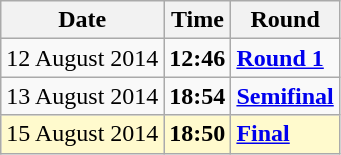<table class="wikitable">
<tr>
<th>Date</th>
<th>Time</th>
<th>Round</th>
</tr>
<tr>
<td>12 August 2014</td>
<td><strong>12:46</strong></td>
<td><strong><a href='#'>Round 1</a></strong></td>
</tr>
<tr>
<td>13 August 2014</td>
<td><strong>18:54</strong></td>
<td><strong><a href='#'>Semifinal</a></strong></td>
</tr>
<tr style=background:lemonchiffon>
<td>15 August 2014</td>
<td><strong>18:50</strong></td>
<td><strong><a href='#'>Final</a></strong></td>
</tr>
</table>
